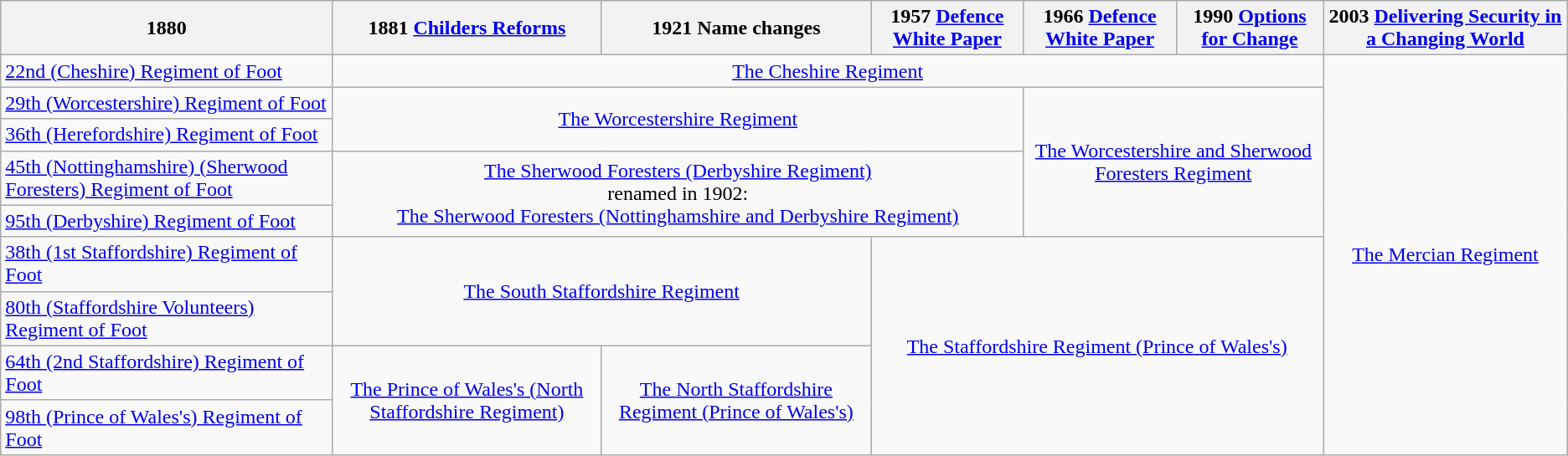<table class="wikitable">
<tr>
<th>1880</th>
<th>1881 <a href='#'>Childers Reforms</a></th>
<th>1921 Name changes</th>
<th>1957 <a href='#'>Defence White Paper</a></th>
<th>1966 <a href='#'>Defence White Paper</a></th>
<th>1990 <a href='#'>Options for Change</a></th>
<th>2003 <a href='#'>Delivering Security in a Changing World</a></th>
</tr>
<tr>
<td><a href='#'>22nd (Cheshire) Regiment of Foot</a></td>
<td colspan="5" style="text-align:center;"><a href='#'>The Cheshire Regiment</a></td>
<td rowspan="9" style="text-align:center;"><a href='#'>The Mercian Regiment</a></td>
</tr>
<tr>
<td><a href='#'>29th (Worcestershire) Regiment of Foot</a></td>
<td rowspan="2" colspan="3" style="text-align: center;"><a href='#'>The Worcestershire Regiment</a></td>
<td rowspan="4" colspan="2" style="text-align: center;"><a href='#'>The Worcestershire and Sherwood Foresters Regiment</a></td>
</tr>
<tr>
<td><a href='#'>36th (Herefordshire) Regiment of Foot</a></td>
</tr>
<tr>
<td><a href='#'>45th (Nottinghamshire) (Sherwood Foresters) Regiment of Foot</a></td>
<td rowspan="2" colspan="3" style="text-align: center;"><a href='#'>The Sherwood Foresters (Derbyshire Regiment)</a><br>renamed in 1902:<br><a href='#'>The Sherwood Foresters (Nottinghamshire and Derbyshire Regiment)</a></td>
</tr>
<tr>
<td><a href='#'>95th (Derbyshire) Regiment of Foot</a></td>
</tr>
<tr>
<td><a href='#'>38th (1st Staffordshire) Regiment of Foot</a></td>
<td rowspan="2" colspan="2" style="text-align: center;"><a href='#'>The South Staffordshire Regiment</a></td>
<td rowspan="4" colspan="3" style="text-align: center;"><a href='#'>The Staffordshire Regiment (Prince of Wales's)</a></td>
</tr>
<tr>
<td><a href='#'>80th (Staffordshire Volunteers) Regiment of Foot</a></td>
</tr>
<tr>
<td><a href='#'>64th (2nd Staffordshire) Regiment of Foot</a></td>
<td rowspan="2" style="text-align:center;"><a href='#'>The Prince of Wales's (North Staffordshire Regiment)</a></td>
<td rowspan="2" style="text-align:center;"><a href='#'>The North Staffordshire Regiment (Prince of Wales's)</a></td>
</tr>
<tr>
<td><a href='#'>98th (Prince of Wales's) Regiment of Foot</a></td>
</tr>
</table>
